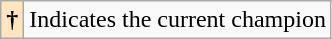<table class="wikitable">
<tr>
<th style="background-color: #ffe6bd">†</th>
<td>Indicates the current champion</td>
</tr>
</table>
